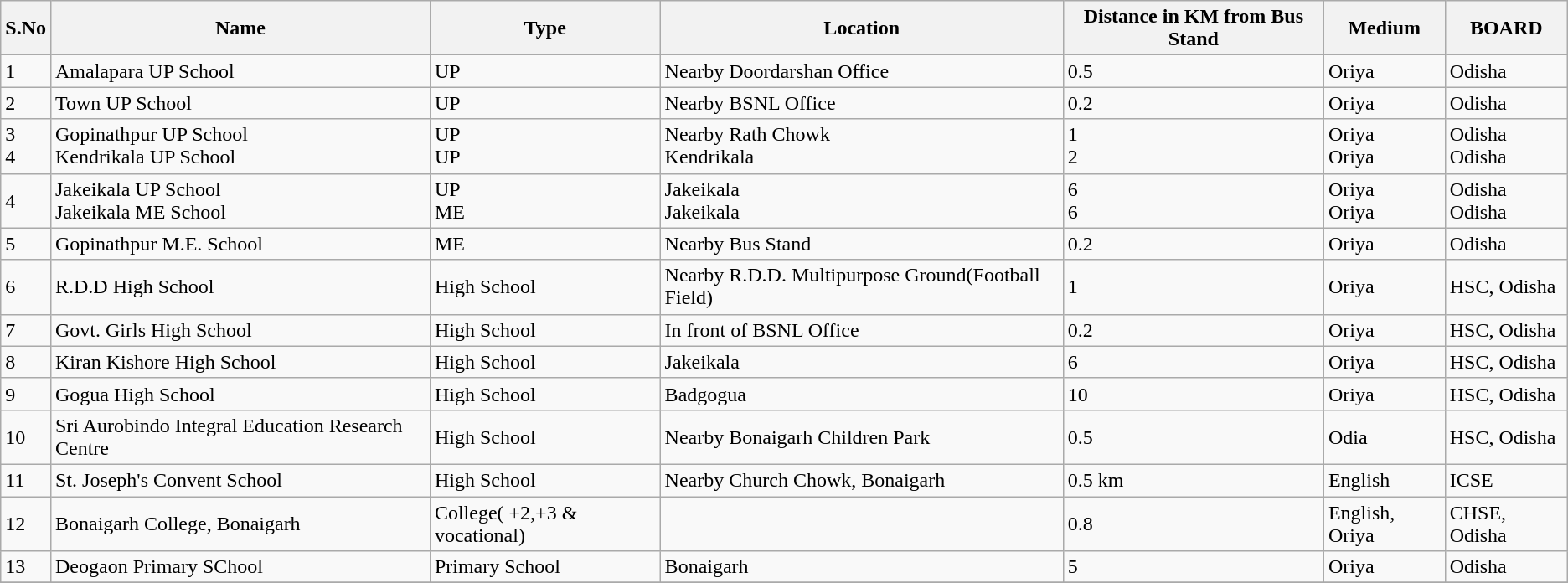<table class="wikitable">
<tr>
<th>S.No</th>
<th>Name</th>
<th>Type</th>
<th>Location</th>
<th>Distance in KM from Bus Stand</th>
<th>Medium</th>
<th>BOARD</th>
</tr>
<tr>
<td>1</td>
<td>Amalapara UP School</td>
<td>UP</td>
<td>Nearby Doordarshan Office</td>
<td>0.5</td>
<td>Oriya</td>
<td>Odisha</td>
</tr>
<tr>
<td>2</td>
<td>Town UP School</td>
<td>UP</td>
<td>Nearby BSNL Office</td>
<td>0.2</td>
<td>Oriya</td>
<td>Odisha</td>
</tr>
<tr>
<td>3<br>4</td>
<td>Gopinathpur UP School<br>Kendrikala UP School</td>
<td>UP<br>UP</td>
<td>Nearby Rath Chowk<br>Kendrikala</td>
<td>1<br>2</td>
<td>Oriya<br>Oriya</td>
<td>Odisha<br>Odisha</td>
</tr>
<tr>
<td>4</td>
<td>Jakeikala UP School<br>Jakeikala ME School</td>
<td>UP<br>ME</td>
<td>Jakeikala<br>Jakeikala</td>
<td>6<br>6</td>
<td>Oriya<br>Oriya</td>
<td>Odisha<br>Odisha</td>
</tr>
<tr>
<td>5</td>
<td>Gopinathpur M.E. School</td>
<td>ME</td>
<td>Nearby Bus Stand</td>
<td>0.2</td>
<td>Oriya</td>
<td>Odisha</td>
</tr>
<tr>
<td>6</td>
<td>R.D.D High School</td>
<td>High School</td>
<td>Nearby R.D.D. Multipurpose Ground(Football Field)</td>
<td>1</td>
<td>Oriya</td>
<td>HSC, Odisha</td>
</tr>
<tr>
<td>7</td>
<td>Govt. Girls High School</td>
<td>High School</td>
<td>In front of BSNL Office</td>
<td>0.2</td>
<td>Oriya</td>
<td>HSC, Odisha</td>
</tr>
<tr>
<td>8</td>
<td>Kiran Kishore High School</td>
<td>High School</td>
<td>Jakeikala</td>
<td>6</td>
<td>Oriya</td>
<td>HSC, Odisha</td>
</tr>
<tr>
<td>9</td>
<td>Gogua High School</td>
<td>High School</td>
<td>Badgogua</td>
<td>10</td>
<td>Oriya</td>
<td>HSC, Odisha</td>
</tr>
<tr>
<td>10</td>
<td>Sri Aurobindo Integral Education Research Centre</td>
<td>High School</td>
<td>Nearby Bonaigarh Children Park</td>
<td>0.5</td>
<td>Odia</td>
<td>HSC, Odisha</td>
</tr>
<tr>
<td>11</td>
<td>St. Joseph's Convent School</td>
<td>High School</td>
<td>Nearby Church Chowk, Bonaigarh</td>
<td>0.5 km</td>
<td>English</td>
<td>ICSE</td>
</tr>
<tr>
<td>12</td>
<td>Bonaigarh College, Bonaigarh</td>
<td>College( +2,+3 & vocational)</td>
<td></td>
<td>0.8</td>
<td>English, Oriya</td>
<td>CHSE, Odisha</td>
</tr>
<tr>
<td>13</td>
<td>Deogaon Primary SChool</td>
<td>Primary School</td>
<td>Bonaigarh</td>
<td>5</td>
<td>Oriya</td>
<td>Odisha</td>
</tr>
<tr>
</tr>
</table>
